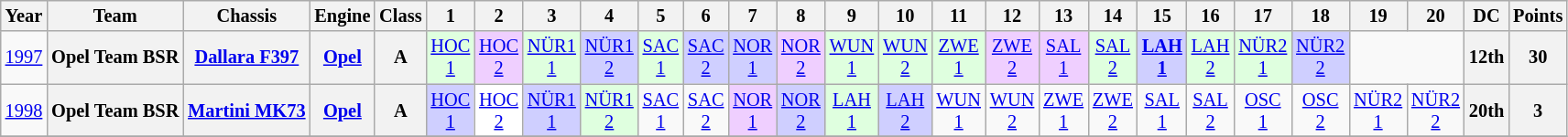<table class="wikitable" style="text-align:center; font-size:85%">
<tr>
<th>Year</th>
<th>Team</th>
<th>Chassis</th>
<th>Engine</th>
<th>Class</th>
<th>1</th>
<th>2</th>
<th>3</th>
<th>4</th>
<th>5</th>
<th>6</th>
<th>7</th>
<th>8</th>
<th>9</th>
<th>10</th>
<th>11</th>
<th>12</th>
<th>13</th>
<th>14</th>
<th>15</th>
<th>16</th>
<th>17</th>
<th>18</th>
<th>19</th>
<th>20</th>
<th>DC</th>
<th>Points</th>
</tr>
<tr>
<td><a href='#'>1997</a></td>
<th nowrap>Opel Team BSR</th>
<th nowrap><a href='#'>Dallara F397</a></th>
<th><a href='#'>Opel</a></th>
<th>A</th>
<td style="background:#DFFFDF;"><a href='#'>HOC<br>1</a><br></td>
<td style="background:#EFCFFF;"><a href='#'>HOC<br>2</a><br></td>
<td style="background:#DFFFDF;"><a href='#'>NÜR1<br>1</a><br></td>
<td style="background:#CFCFFF;"><a href='#'>NÜR1<br>2</a><br></td>
<td style="background:#DFFFDF;"><a href='#'>SAC<br>1</a><br></td>
<td style="background:#CFCFFF;"><a href='#'>SAC<br>2</a><br></td>
<td style="background:#CFCFFF;"><a href='#'>NOR<br>1</a><br></td>
<td style="background:#EFCFFF;"><a href='#'>NOR<br>2</a><br></td>
<td style="background:#DFFFDF;"><a href='#'>WUN<br>1</a><br></td>
<td style="background:#DFFFDF;"><a href='#'>WUN<br>2</a><br></td>
<td style="background:#DFFFDF;"><a href='#'>ZWE<br>1</a><br></td>
<td style="background:#EFCFFF;"><a href='#'>ZWE<br>2</a><br></td>
<td style="background:#EFCFFF;"><a href='#'>SAL<br>1</a><br></td>
<td style="background:#DFFFDF;"><a href='#'>SAL<br>2</a><br></td>
<td style="background:#CFCFFF;"><strong><a href='#'>LAH<br>1</a></strong><br></td>
<td style="background:#DFFFDF;"><a href='#'>LAH<br>2</a><br></td>
<td style="background:#DFFFDF;"><a href='#'>NÜR2<br>1</a><br></td>
<td style="background:#CFCFFF;"><a href='#'>NÜR2<br>2</a><br></td>
<td colspan=2></td>
<th>12th</th>
<th>30</th>
</tr>
<tr>
<td><a href='#'>1998</a></td>
<th nowrap>Opel Team BSR</th>
<th nowrap><a href='#'>Martini MK73</a></th>
<th><a href='#'>Opel</a></th>
<th>A</th>
<td style="background:#CFCFFF;"><a href='#'>HOC<br>1</a><br></td>
<td style="background:#ffffff;"><a href='#'>HOC<br>2</a><br></td>
<td style="background:#CFCFFF;"><a href='#'>NÜR1<br>1</a><br></td>
<td style="background:#dfffdf;"><a href='#'>NÜR1<br>2</a><br></td>
<td><a href='#'>SAC<br>1</a></td>
<td><a href='#'>SAC<br>2</a></td>
<td style="background:#EFCFFF;"><a href='#'>NOR<br>1</a><br></td>
<td style="background:#CFCFFF;"><a href='#'>NOR<br>2</a><br></td>
<td style="background:#dfffdf;"><a href='#'>LAH<br>1</a><br></td>
<td style="background:#CFCFFF;"><a href='#'>LAH<br>2</a><br></td>
<td><a href='#'>WUN<br>1</a></td>
<td><a href='#'>WUN<br>2</a></td>
<td><a href='#'>ZWE<br>1</a></td>
<td><a href='#'>ZWE<br>2</a></td>
<td><a href='#'>SAL<br>1</a></td>
<td><a href='#'>SAL<br>2</a></td>
<td><a href='#'>OSC<br>1</a></td>
<td><a href='#'>OSC<br>2</a></td>
<td><a href='#'>NÜR2<br>1</a></td>
<td><a href='#'>NÜR2<br>2</a></td>
<th>20th</th>
<th>3</th>
</tr>
<tr>
</tr>
</table>
